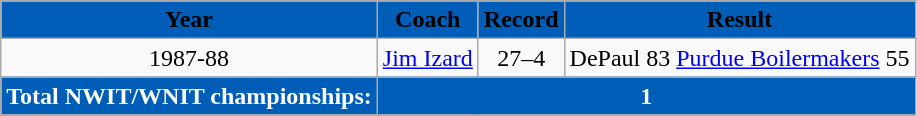<table class="wikitable">
<tr>
<th style="background:#005EB8;" align="center"><span>Year</span></th>
<th style="background:#005EB8;" align="center"><span>Coach</span></th>
<th style="background:#005EB8;" align="center"><span>Record</span></th>
<th style="background:#005EB8;" align="center"><span>Result</span></th>
</tr>
<tr style="text-align:center;">
<td>1987-88</td>
<td><a href='#'>Jim Izard</a></td>
<td>27–4</td>
<td>DePaul 83 <a href='#'>Purdue Boilermakers</a> 55</td>
</tr>
<tr style="text-align:center; class="sortbottom">
<th style="background:#005EB8; color:white;" colspan="1"><strong>Total NWIT/WNIT championships:</strong></th>
<th style="background:#005EB8; color:white;" colspan="4"><strong>1</strong></th>
</tr>
</table>
